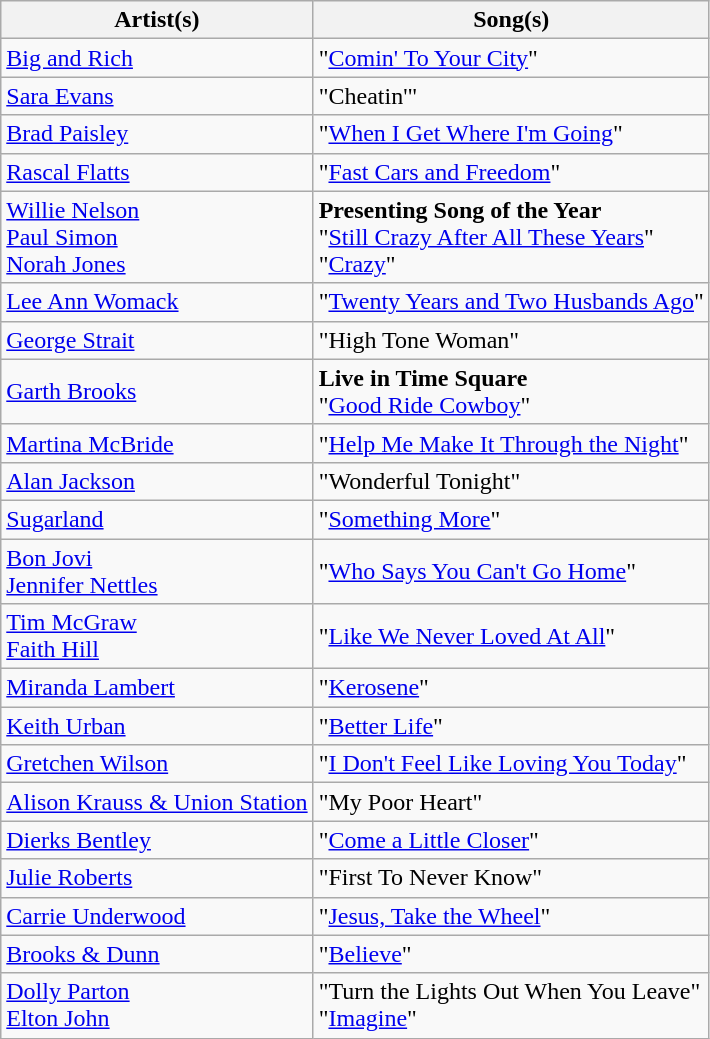<table class="wikitable">
<tr>
<th>Artist(s)</th>
<th>Song(s)</th>
</tr>
<tr>
<td><a href='#'>Big and Rich</a></td>
<td>"<a href='#'>Comin' To Your City</a>"</td>
</tr>
<tr>
<td><a href='#'>Sara Evans</a></td>
<td>"Cheatin'"</td>
</tr>
<tr>
<td><a href='#'>Brad Paisley</a></td>
<td>"<a href='#'>When I Get Where I'm Going</a>"</td>
</tr>
<tr>
<td><a href='#'>Rascal Flatts</a></td>
<td>"<a href='#'>Fast Cars and Freedom</a>"</td>
</tr>
<tr>
<td><a href='#'>Willie Nelson</a><br><a href='#'>Paul Simon</a><br><a href='#'>Norah Jones</a></td>
<td><strong>Presenting Song of the Year</strong><br>"<a href='#'>Still Crazy After All These Years</a>"<br>"<a href='#'>Crazy</a>"</td>
</tr>
<tr>
<td><a href='#'>Lee Ann Womack</a></td>
<td>"<a href='#'>Twenty Years and Two Husbands Ago</a>"</td>
</tr>
<tr>
<td><a href='#'>George Strait</a></td>
<td>"High Tone Woman"</td>
</tr>
<tr>
<td><a href='#'>Garth Brooks</a></td>
<td><strong>Live in Time Square</strong><br>"<a href='#'>Good Ride Cowboy</a>"</td>
</tr>
<tr>
<td><a href='#'>Martina McBride</a></td>
<td>"<a href='#'>Help Me Make It Through the Night</a>"</td>
</tr>
<tr>
<td><a href='#'>Alan Jackson</a></td>
<td>"Wonderful Tonight"</td>
</tr>
<tr>
<td><a href='#'>Sugarland</a></td>
<td>"<a href='#'>Something More</a>"</td>
</tr>
<tr>
<td><a href='#'>Bon Jovi</a><br><a href='#'>Jennifer Nettles</a></td>
<td>"<a href='#'>Who Says You Can't Go Home</a>"</td>
</tr>
<tr>
<td><a href='#'>Tim McGraw</a><br><a href='#'>Faith Hill</a></td>
<td>"<a href='#'>Like We Never Loved At All</a>"</td>
</tr>
<tr>
<td><a href='#'>Miranda Lambert</a></td>
<td>"<a href='#'>Kerosene</a>"</td>
</tr>
<tr>
<td><a href='#'>Keith Urban</a></td>
<td>"<a href='#'>Better Life</a>"</td>
</tr>
<tr>
<td><a href='#'>Gretchen Wilson</a></td>
<td>"<a href='#'>I Don't Feel Like Loving You Today</a>"</td>
</tr>
<tr>
<td><a href='#'>Alison Krauss & Union Station</a></td>
<td>"My Poor Heart"</td>
</tr>
<tr>
<td><a href='#'>Dierks Bentley</a></td>
<td>"<a href='#'>Come a Little Closer</a>"</td>
</tr>
<tr>
<td><a href='#'>Julie Roberts</a></td>
<td>"First To Never Know"</td>
</tr>
<tr>
<td><a href='#'>Carrie Underwood</a></td>
<td>"<a href='#'>Jesus, Take the Wheel</a>"</td>
</tr>
<tr>
<td><a href='#'>Brooks & Dunn</a></td>
<td>"<a href='#'>Believe</a>"</td>
</tr>
<tr>
<td><a href='#'>Dolly Parton</a><br><a href='#'>Elton John</a></td>
<td>"Turn the Lights Out When You Leave"<br>"<a href='#'>Imagine</a>"</td>
</tr>
</table>
